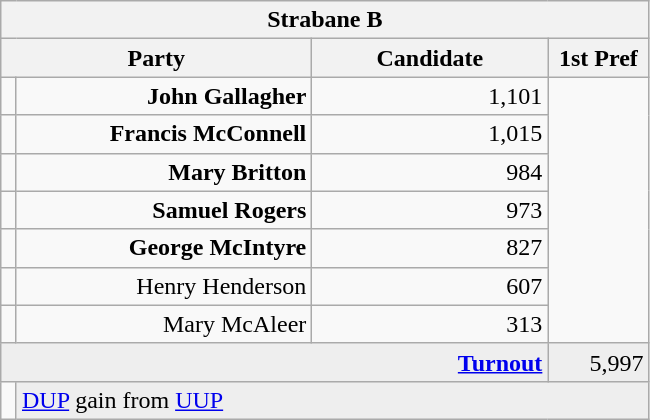<table class="wikitable">
<tr>
<th colspan="4" align="center">Strabane B</th>
</tr>
<tr>
<th colspan="2" align="center" width=200>Party</th>
<th width=150>Candidate</th>
<th width=60>1st Pref</th>
</tr>
<tr>
<td></td>
<td align="right"><strong>John Gallagher</strong></td>
<td align="right">1,101</td>
</tr>
<tr>
<td></td>
<td align="right"><strong>Francis McConnell</strong></td>
<td align="right">1,015</td>
</tr>
<tr>
<td></td>
<td align="right"><strong>Mary Britton</strong></td>
<td align="right">984</td>
</tr>
<tr>
<td></td>
<td align="right"><strong>Samuel Rogers</strong></td>
<td align="right">973</td>
</tr>
<tr>
<td></td>
<td align="right"><strong>George McIntyre</strong></td>
<td align="right">827</td>
</tr>
<tr>
<td></td>
<td align="right">Henry Henderson</td>
<td align="right">607</td>
</tr>
<tr>
<td></td>
<td align="right">Mary McAleer</td>
<td align="right">313</td>
</tr>
<tr bgcolor="EEEEEE">
<td colspan=3 align="right"><strong><a href='#'>Turnout</a></strong></td>
<td align="right">5,997</td>
</tr>
<tr>
<td bgcolor=></td>
<td colspan=3 bgcolor="EEEEEE"><a href='#'>DUP</a> gain from <a href='#'>UUP</a></td>
</tr>
</table>
